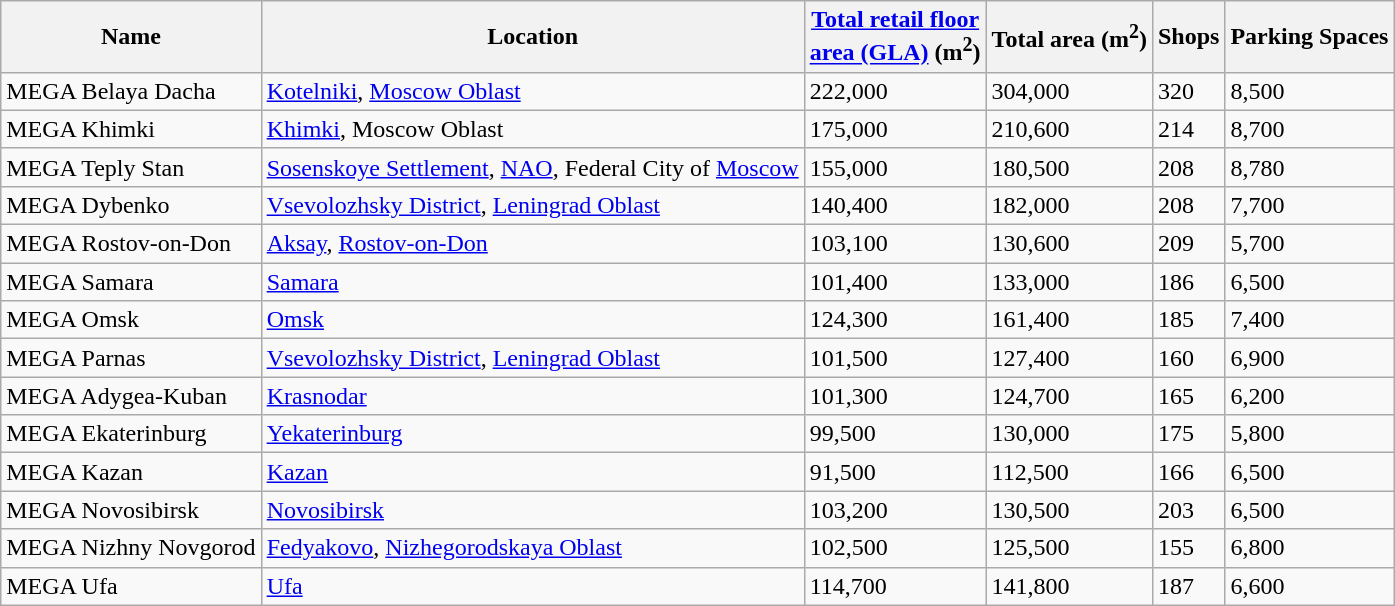<table class=wikitable>
<tr>
<th>Name</th>
<th>Location</th>
<th><a href='#'>Total retail floor<br>area (GLA)</a> (m<sup>2</sup>)</th>
<th>Total area (m<sup>2</sup>)</th>
<th>Shops</th>
<th>Parking Spaces</th>
</tr>
<tr>
<td>MEGA Belaya Dacha</td>
<td><a href='#'>Kotelniki</a>, <a href='#'>Moscow Oblast</a></td>
<td>222,000</td>
<td>304,000</td>
<td>320</td>
<td>8,500</td>
</tr>
<tr>
<td>MEGA Khimki</td>
<td><a href='#'>Khimki</a>, Moscow Oblast</td>
<td>175,000</td>
<td>210,600</td>
<td>214</td>
<td>8,700</td>
</tr>
<tr>
<td>MEGA Teply Stan</td>
<td><a href='#'>Sosenskoye Settlement</a>, <a href='#'>NAO</a>, Federal City of <a href='#'>Moscow</a></td>
<td>155,000</td>
<td>180,500</td>
<td>208</td>
<td>8,780</td>
</tr>
<tr>
<td>MEGA Dybenko</td>
<td><a href='#'>Vsevolozhsky District</a>, <a href='#'>Leningrad Oblast</a></td>
<td>140,400</td>
<td>182,000</td>
<td>208</td>
<td>7,700</td>
</tr>
<tr>
<td>MEGA Rostov-on-Don</td>
<td><a href='#'>Aksay</a>, <a href='#'>Rostov-on-Don</a></td>
<td>103,100</td>
<td>130,600</td>
<td>209</td>
<td>5,700</td>
</tr>
<tr>
<td>MEGA Samara</td>
<td><a href='#'>Samara</a></td>
<td>101,400</td>
<td>133,000</td>
<td>186</td>
<td>6,500</td>
</tr>
<tr>
<td>MEGA Omsk</td>
<td><a href='#'>Omsk</a></td>
<td>124,300</td>
<td>161,400</td>
<td>185</td>
<td>7,400</td>
</tr>
<tr>
<td>MEGA Parnas</td>
<td><a href='#'>Vsevolozhsky District</a>, <a href='#'>Leningrad Oblast</a></td>
<td>101,500</td>
<td>127,400</td>
<td>160</td>
<td>6,900</td>
</tr>
<tr>
<td>MEGA Adygea-Kuban</td>
<td><a href='#'>Krasnodar</a></td>
<td>101,300</td>
<td>124,700</td>
<td>165</td>
<td>6,200</td>
</tr>
<tr>
<td>MEGA Ekaterinburg</td>
<td><a href='#'>Yekaterinburg</a></td>
<td>99,500</td>
<td>130,000</td>
<td>175</td>
<td>5,800</td>
</tr>
<tr>
<td>MEGA Kazan</td>
<td><a href='#'>Kazan</a></td>
<td>91,500</td>
<td>112,500</td>
<td>166</td>
<td>6,500</td>
</tr>
<tr>
<td>MEGA Novosibirsk</td>
<td><a href='#'>Novosibirsk</a></td>
<td>103,200</td>
<td>130,500</td>
<td>203</td>
<td>6,500</td>
</tr>
<tr>
<td>MEGA Nizhny Novgorod</td>
<td><a href='#'>Fedyakovo</a>, <a href='#'>Nizhegorodskaya Oblast</a></td>
<td>102,500</td>
<td>125,500</td>
<td>155</td>
<td>6,800</td>
</tr>
<tr>
<td>MEGA Ufa</td>
<td><a href='#'>Ufa</a></td>
<td>114,700</td>
<td>141,800</td>
<td>187</td>
<td>6,600</td>
</tr>
</table>
